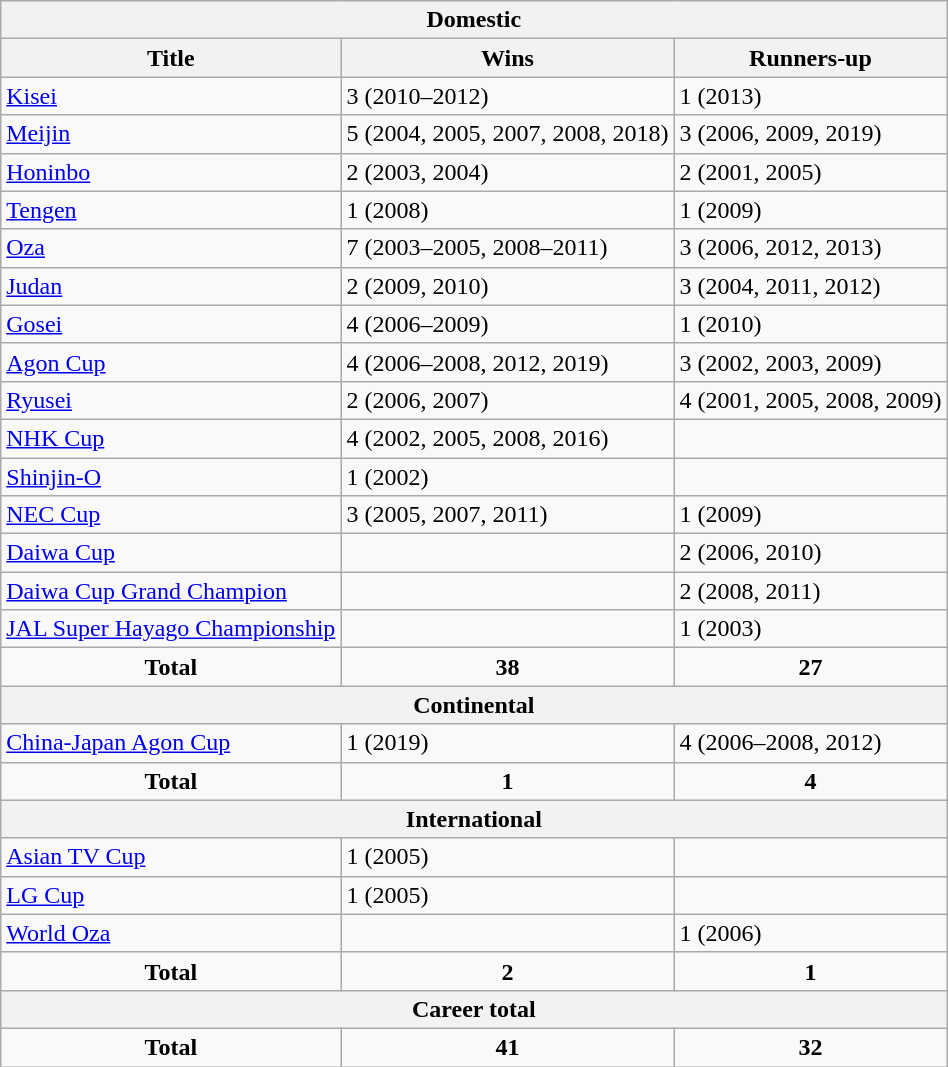<table class="wikitable">
<tr>
<th colspan=3>Domestic</th>
</tr>
<tr>
<th>Title</th>
<th>Wins</th>
<th>Runners-up</th>
</tr>
<tr>
<td><a href='#'>Kisei</a></td>
<td>3 (2010–2012)</td>
<td>1 (2013)</td>
</tr>
<tr>
<td><a href='#'>Meijin</a></td>
<td>5 (2004, 2005, 2007, 2008, 2018)</td>
<td>3 (2006, 2009, 2019)</td>
</tr>
<tr>
<td><a href='#'>Honinbo</a></td>
<td>2 (2003, 2004)</td>
<td>2 (2001, 2005)</td>
</tr>
<tr>
<td><a href='#'>Tengen</a></td>
<td>1 (2008)</td>
<td>1 (2009)</td>
</tr>
<tr>
<td><a href='#'>Oza</a></td>
<td>7 (2003–2005, 2008–2011)</td>
<td>3 (2006, 2012, 2013)</td>
</tr>
<tr>
<td><a href='#'>Judan</a></td>
<td>2 (2009, 2010)</td>
<td>3 (2004, 2011, 2012)</td>
</tr>
<tr>
<td><a href='#'>Gosei</a></td>
<td>4 (2006–2009)</td>
<td>1 (2010)</td>
</tr>
<tr>
<td><a href='#'>Agon Cup</a></td>
<td>4 (2006–2008, 2012, 2019)</td>
<td>3 (2002, 2003, 2009)</td>
</tr>
<tr>
<td><a href='#'>Ryusei</a></td>
<td>2 (2006, 2007)</td>
<td>4 (2001, 2005, 2008, 2009)</td>
</tr>
<tr>
<td><a href='#'>NHK Cup</a></td>
<td>4 (2002, 2005, 2008, 2016)</td>
<td></td>
</tr>
<tr>
<td><a href='#'>Shinjin-O</a></td>
<td>1 (2002)</td>
<td></td>
</tr>
<tr>
<td><a href='#'>NEC Cup</a></td>
<td>3 (2005, 2007, 2011)</td>
<td>1 (2009)</td>
</tr>
<tr>
<td><a href='#'>Daiwa Cup</a></td>
<td></td>
<td>2 (2006, 2010)</td>
</tr>
<tr>
<td><a href='#'>Daiwa Cup Grand Champion</a></td>
<td></td>
<td>2 (2008, 2011)</td>
</tr>
<tr>
<td><a href='#'>JAL Super Hayago Championship</a></td>
<td></td>
<td>1 (2003)</td>
</tr>
<tr align="center">
<td><strong>Total</strong></td>
<td><strong>38</strong></td>
<td><strong>27</strong></td>
</tr>
<tr>
<th colspan=3>Continental</th>
</tr>
<tr>
<td><a href='#'>China-Japan Agon Cup</a></td>
<td>1 (2019)</td>
<td>4 (2006–2008, 2012)</td>
</tr>
<tr align="center">
<td><strong>Total</strong></td>
<td><strong>1</strong></td>
<td><strong>4</strong></td>
</tr>
<tr>
<th colspan=3>International</th>
</tr>
<tr>
<td><a href='#'>Asian TV Cup</a></td>
<td>1 (2005)</td>
<td></td>
</tr>
<tr>
<td><a href='#'>LG Cup</a></td>
<td>1 (2005)</td>
<td></td>
</tr>
<tr>
<td><a href='#'>World Oza</a></td>
<td></td>
<td>1 (2006)</td>
</tr>
<tr align="center">
<td><strong>Total</strong></td>
<td><strong>2</strong></td>
<td><strong>1</strong></td>
</tr>
<tr>
<th colspan=3>Career total</th>
</tr>
<tr align="center">
<td><strong>Total</strong></td>
<td><strong>41</strong></td>
<td><strong>32</strong></td>
</tr>
</table>
